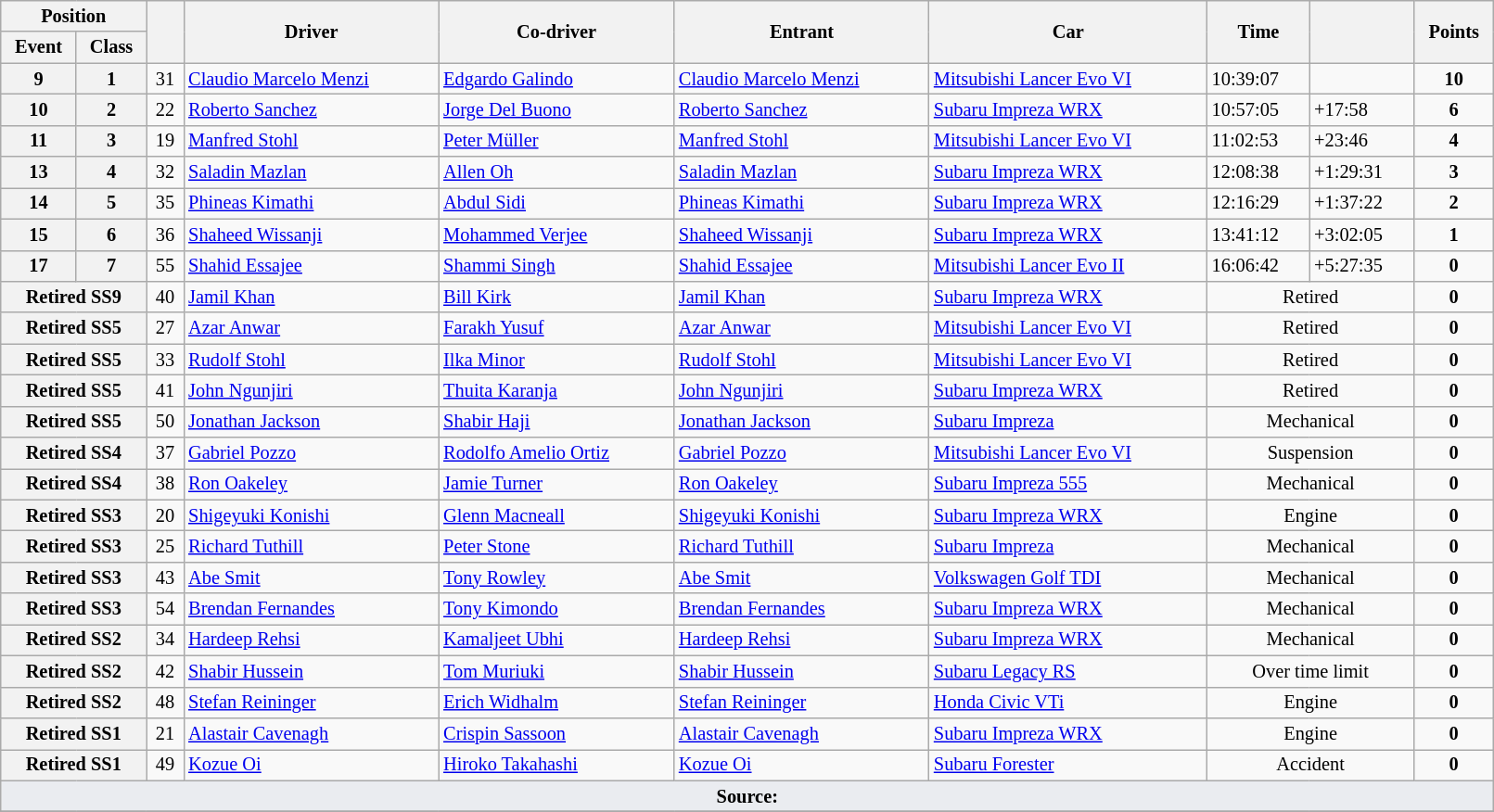<table class="wikitable" width=85% style="font-size: 85%;">
<tr>
<th colspan="2">Position</th>
<th rowspan="2"></th>
<th rowspan="2">Driver</th>
<th rowspan="2">Co-driver</th>
<th rowspan="2">Entrant</th>
<th rowspan="2">Car</th>
<th rowspan="2">Time</th>
<th rowspan="2"></th>
<th rowspan="2">Points</th>
</tr>
<tr>
<th>Event</th>
<th>Class</th>
</tr>
<tr>
<th>9</th>
<th>1</th>
<td align="center">31</td>
<td> <a href='#'>Claudio Marcelo Menzi</a></td>
<td> <a href='#'>Edgardo Galindo</a></td>
<td> <a href='#'>Claudio Marcelo Menzi</a></td>
<td><a href='#'>Mitsubishi Lancer Evo VI</a></td>
<td>10:39:07</td>
<td></td>
<td align="center"><strong>10</strong></td>
</tr>
<tr>
<th>10</th>
<th>2</th>
<td align="center">22</td>
<td> <a href='#'>Roberto Sanchez</a></td>
<td> <a href='#'>Jorge Del Buono</a></td>
<td> <a href='#'>Roberto Sanchez</a></td>
<td><a href='#'>Subaru Impreza WRX</a></td>
<td>10:57:05</td>
<td>+17:58</td>
<td align="center"><strong>6</strong></td>
</tr>
<tr>
<th>11</th>
<th>3</th>
<td align="center">19</td>
<td> <a href='#'>Manfred Stohl</a></td>
<td> <a href='#'>Peter Müller</a></td>
<td> <a href='#'>Manfred Stohl</a></td>
<td><a href='#'>Mitsubishi Lancer Evo VI</a></td>
<td>11:02:53</td>
<td>+23:46</td>
<td align="center"><strong>4</strong></td>
</tr>
<tr>
<th>13</th>
<th>4</th>
<td align="center">32</td>
<td> <a href='#'>Saladin Mazlan</a></td>
<td> <a href='#'>Allen Oh</a></td>
<td> <a href='#'>Saladin Mazlan</a></td>
<td><a href='#'>Subaru Impreza WRX</a></td>
<td>12:08:38</td>
<td>+1:29:31</td>
<td align="center"><strong>3</strong></td>
</tr>
<tr>
<th>14</th>
<th>5</th>
<td align="center">35</td>
<td> <a href='#'>Phineas Kimathi</a></td>
<td> <a href='#'>Abdul Sidi</a></td>
<td> <a href='#'>Phineas Kimathi</a></td>
<td><a href='#'>Subaru Impreza WRX</a></td>
<td>12:16:29</td>
<td>+1:37:22</td>
<td align="center"><strong>2</strong></td>
</tr>
<tr>
<th>15</th>
<th>6</th>
<td align="center">36</td>
<td> <a href='#'>Shaheed Wissanji</a></td>
<td> <a href='#'>Mohammed Verjee</a></td>
<td> <a href='#'>Shaheed Wissanji</a></td>
<td><a href='#'>Subaru Impreza WRX</a></td>
<td>13:41:12</td>
<td>+3:02:05</td>
<td align="center"><strong>1</strong></td>
</tr>
<tr>
<th>17</th>
<th>7</th>
<td align="center">55</td>
<td> <a href='#'>Shahid Essajee</a></td>
<td> <a href='#'>Shammi Singh</a></td>
<td> <a href='#'>Shahid Essajee</a></td>
<td><a href='#'>Mitsubishi Lancer Evo II</a></td>
<td>16:06:42</td>
<td>+5:27:35</td>
<td align="center"><strong>0</strong></td>
</tr>
<tr>
<th colspan="2">Retired SS9</th>
<td align="center">40</td>
<td> <a href='#'>Jamil Khan</a></td>
<td> <a href='#'>Bill Kirk</a></td>
<td> <a href='#'>Jamil Khan</a></td>
<td><a href='#'>Subaru Impreza WRX</a></td>
<td align="center" colspan="2">Retired</td>
<td align="center"><strong>0</strong></td>
</tr>
<tr>
<th colspan="2">Retired SS5</th>
<td align="center">27</td>
<td> <a href='#'>Azar Anwar</a></td>
<td> <a href='#'>Farakh Yusuf</a></td>
<td> <a href='#'>Azar Anwar</a></td>
<td><a href='#'>Mitsubishi Lancer Evo VI</a></td>
<td align="center" colspan="2">Retired</td>
<td align="center"><strong>0</strong></td>
</tr>
<tr>
<th colspan="2">Retired SS5</th>
<td align="center">33</td>
<td> <a href='#'>Rudolf Stohl</a></td>
<td> <a href='#'>Ilka Minor</a></td>
<td> <a href='#'>Rudolf Stohl</a></td>
<td><a href='#'>Mitsubishi Lancer Evo VI</a></td>
<td align="center" colspan="2">Retired</td>
<td align="center"><strong>0</strong></td>
</tr>
<tr>
<th colspan="2">Retired SS5</th>
<td align="center">41</td>
<td> <a href='#'>John Ngunjiri</a></td>
<td> <a href='#'>Thuita Karanja</a></td>
<td> <a href='#'>John Ngunjiri</a></td>
<td><a href='#'>Subaru Impreza WRX</a></td>
<td align="center" colspan="2">Retired</td>
<td align="center"><strong>0</strong></td>
</tr>
<tr>
<th colspan="2">Retired SS5</th>
<td align="center">50</td>
<td> <a href='#'>Jonathan Jackson</a></td>
<td> <a href='#'>Shabir Haji</a></td>
<td> <a href='#'>Jonathan Jackson</a></td>
<td><a href='#'>Subaru Impreza</a></td>
<td align="center" colspan="2">Mechanical</td>
<td align="center"><strong>0</strong></td>
</tr>
<tr>
<th colspan="2">Retired SS4</th>
<td align="center">37</td>
<td> <a href='#'>Gabriel Pozzo</a></td>
<td> <a href='#'>Rodolfo Amelio Ortiz</a></td>
<td> <a href='#'>Gabriel Pozzo</a></td>
<td><a href='#'>Mitsubishi Lancer Evo VI</a></td>
<td align="center" colspan="2">Suspension</td>
<td align="center"><strong>0</strong></td>
</tr>
<tr>
<th colspan="2">Retired SS4</th>
<td align="center">38</td>
<td> <a href='#'>Ron Oakeley</a></td>
<td> <a href='#'>Jamie Turner</a></td>
<td> <a href='#'>Ron Oakeley</a></td>
<td><a href='#'>Subaru Impreza 555</a></td>
<td align="center" colspan="2">Mechanical</td>
<td align="center"><strong>0</strong></td>
</tr>
<tr>
<th colspan="2">Retired SS3</th>
<td align="center">20</td>
<td> <a href='#'>Shigeyuki Konishi</a></td>
<td> <a href='#'>Glenn Macneall</a></td>
<td> <a href='#'>Shigeyuki Konishi</a></td>
<td><a href='#'>Subaru Impreza WRX</a></td>
<td align="center" colspan="2">Engine</td>
<td align="center"><strong>0</strong></td>
</tr>
<tr>
<th colspan="2">Retired SS3</th>
<td align="center">25</td>
<td> <a href='#'>Richard Tuthill</a></td>
<td> <a href='#'>Peter Stone</a></td>
<td> <a href='#'>Richard Tuthill</a></td>
<td><a href='#'>Subaru Impreza</a></td>
<td align="center" colspan="2">Mechanical</td>
<td align="center"><strong>0</strong></td>
</tr>
<tr>
<th colspan="2">Retired SS3</th>
<td align="center">43</td>
<td> <a href='#'>Abe Smit</a></td>
<td> <a href='#'>Tony Rowley</a></td>
<td> <a href='#'>Abe Smit</a></td>
<td><a href='#'>Volkswagen Golf TDI</a></td>
<td align="center" colspan="2">Mechanical</td>
<td align="center"><strong>0</strong></td>
</tr>
<tr>
<th colspan="2">Retired SS3</th>
<td align="center">54</td>
<td> <a href='#'>Brendan Fernandes</a></td>
<td> <a href='#'>Tony Kimondo</a></td>
<td> <a href='#'>Brendan Fernandes</a></td>
<td><a href='#'>Subaru Impreza WRX</a></td>
<td align="center" colspan="2">Mechanical</td>
<td align="center"><strong>0</strong></td>
</tr>
<tr>
<th colspan="2">Retired SS2</th>
<td align="center">34</td>
<td> <a href='#'>Hardeep Rehsi</a></td>
<td> <a href='#'>Kamaljeet Ubhi</a></td>
<td> <a href='#'>Hardeep Rehsi</a></td>
<td><a href='#'>Subaru Impreza WRX</a></td>
<td align="center" colspan="2">Mechanical</td>
<td align="center"><strong>0</strong></td>
</tr>
<tr>
<th colspan="2">Retired SS2</th>
<td align="center">42</td>
<td> <a href='#'>Shabir Hussein</a></td>
<td> <a href='#'>Tom Muriuki</a></td>
<td> <a href='#'>Shabir Hussein</a></td>
<td><a href='#'>Subaru Legacy RS</a></td>
<td align="center" colspan="2">Over time limit</td>
<td align="center"><strong>0</strong></td>
</tr>
<tr>
<th colspan="2">Retired SS2</th>
<td align="center">48</td>
<td> <a href='#'>Stefan Reininger</a></td>
<td> <a href='#'>Erich Widhalm</a></td>
<td> <a href='#'>Stefan Reininger</a></td>
<td><a href='#'>Honda Civic VTi</a></td>
<td align="center" colspan="2">Engine</td>
<td align="center"><strong>0</strong></td>
</tr>
<tr>
<th colspan="2">Retired SS1</th>
<td align="center">21</td>
<td> <a href='#'>Alastair Cavenagh</a></td>
<td> <a href='#'>Crispin Sassoon</a></td>
<td> <a href='#'>Alastair Cavenagh</a></td>
<td><a href='#'>Subaru Impreza WRX</a></td>
<td align="center" colspan="2">Engine</td>
<td align="center"><strong>0</strong></td>
</tr>
<tr>
<th colspan="2">Retired SS1</th>
<td align="center">49</td>
<td> <a href='#'>Kozue Oi</a></td>
<td> <a href='#'>Hiroko Takahashi</a></td>
<td> <a href='#'>Kozue Oi</a></td>
<td><a href='#'>Subaru Forester</a></td>
<td align="center" colspan="2">Accident</td>
<td align="center"><strong>0</strong></td>
</tr>
<tr>
<td style="background-color:#EAECF0; text-align:center" colspan="10"><strong>Source:</strong></td>
</tr>
<tr>
</tr>
</table>
